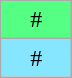<table class="wikitable" style="text-align:center;">
<tr>
<td bgcolor="#55FF83" width="40">#</td>
</tr>
<tr>
<td bgcolor="#87E6FF" width="40">#</td>
</tr>
</table>
